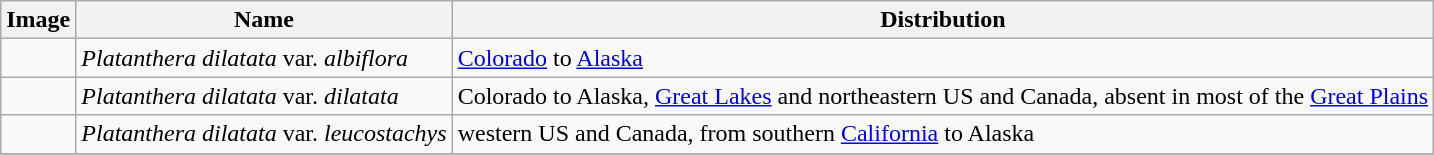<table class="wikitable">
<tr>
<th>Image</th>
<th>Name</th>
<th>Distribution</th>
</tr>
<tr>
<td></td>
<td><em>Platanthera dilatata</em> var. <em>albiflora</em></td>
<td><a href='#'>Colorado</a> to <a href='#'>Alaska</a></td>
</tr>
<tr>
<td></td>
<td><em>Platanthera dilatata</em> var. <em>dilatata</em></td>
<td>Colorado to Alaska, <a href='#'>Great Lakes</a> and northeastern US and Canada, absent in most of the <a href='#'>Great Plains</a></td>
</tr>
<tr>
<td></td>
<td><em>Platanthera dilatata</em> var. <em>leucostachys</em></td>
<td>western US and Canada, from southern <a href='#'>California</a> to Alaska</td>
</tr>
<tr>
</tr>
</table>
